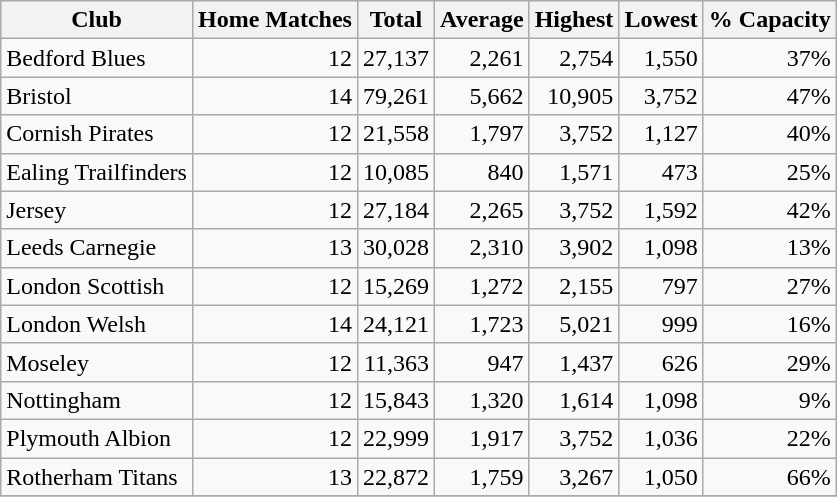<table class="wikitable sortable" style="text-align:right">
<tr>
<th>Club</th>
<th>Home Matches</th>
<th>Total</th>
<th>Average</th>
<th>Highest</th>
<th>Lowest</th>
<th>% Capacity</th>
</tr>
<tr>
<td style="text-align:left">Bedford Blues</td>
<td>12</td>
<td>27,137</td>
<td>2,261</td>
<td>2,754</td>
<td>1,550</td>
<td>37%</td>
</tr>
<tr>
<td style="text-align:left">Bristol</td>
<td>14</td>
<td>79,261</td>
<td>5,662</td>
<td>10,905</td>
<td>3,752</td>
<td>47%</td>
</tr>
<tr>
<td style="text-align:left">Cornish Pirates</td>
<td>12</td>
<td>21,558</td>
<td>1,797</td>
<td>3,752</td>
<td>1,127</td>
<td>40%</td>
</tr>
<tr>
<td style="text-align:left">Ealing Trailfinders</td>
<td>12</td>
<td>10,085</td>
<td>840</td>
<td>1,571</td>
<td>473</td>
<td>25%</td>
</tr>
<tr>
<td style="text-align:left">Jersey</td>
<td>12</td>
<td>27,184</td>
<td>2,265</td>
<td>3,752</td>
<td>1,592</td>
<td>42%</td>
</tr>
<tr>
<td style="text-align:left">Leeds Carnegie</td>
<td>13</td>
<td>30,028</td>
<td>2,310</td>
<td>3,902</td>
<td>1,098</td>
<td>13%</td>
</tr>
<tr>
<td style="text-align:left">London Scottish</td>
<td>12</td>
<td>15,269</td>
<td>1,272</td>
<td>2,155</td>
<td>797</td>
<td>27%</td>
</tr>
<tr>
<td style="text-align:left">London Welsh</td>
<td>14</td>
<td>24,121</td>
<td>1,723</td>
<td>5,021</td>
<td>999</td>
<td>16%</td>
</tr>
<tr>
<td style="text-align:left">Moseley</td>
<td>12</td>
<td>11,363</td>
<td>947</td>
<td>1,437</td>
<td>626</td>
<td>29%</td>
</tr>
<tr>
<td style="text-align:left">Nottingham</td>
<td>12</td>
<td>15,843</td>
<td>1,320</td>
<td>1,614</td>
<td>1,098</td>
<td>9%</td>
</tr>
<tr>
<td style="text-align:left">Plymouth Albion</td>
<td>12</td>
<td>22,999</td>
<td>1,917</td>
<td>3,752</td>
<td>1,036</td>
<td>22%</td>
</tr>
<tr>
<td style="text-align:left">Rotherham Titans</td>
<td>13</td>
<td>22,872</td>
<td>1,759</td>
<td>3,267</td>
<td>1,050</td>
<td>66%</td>
</tr>
<tr>
</tr>
</table>
